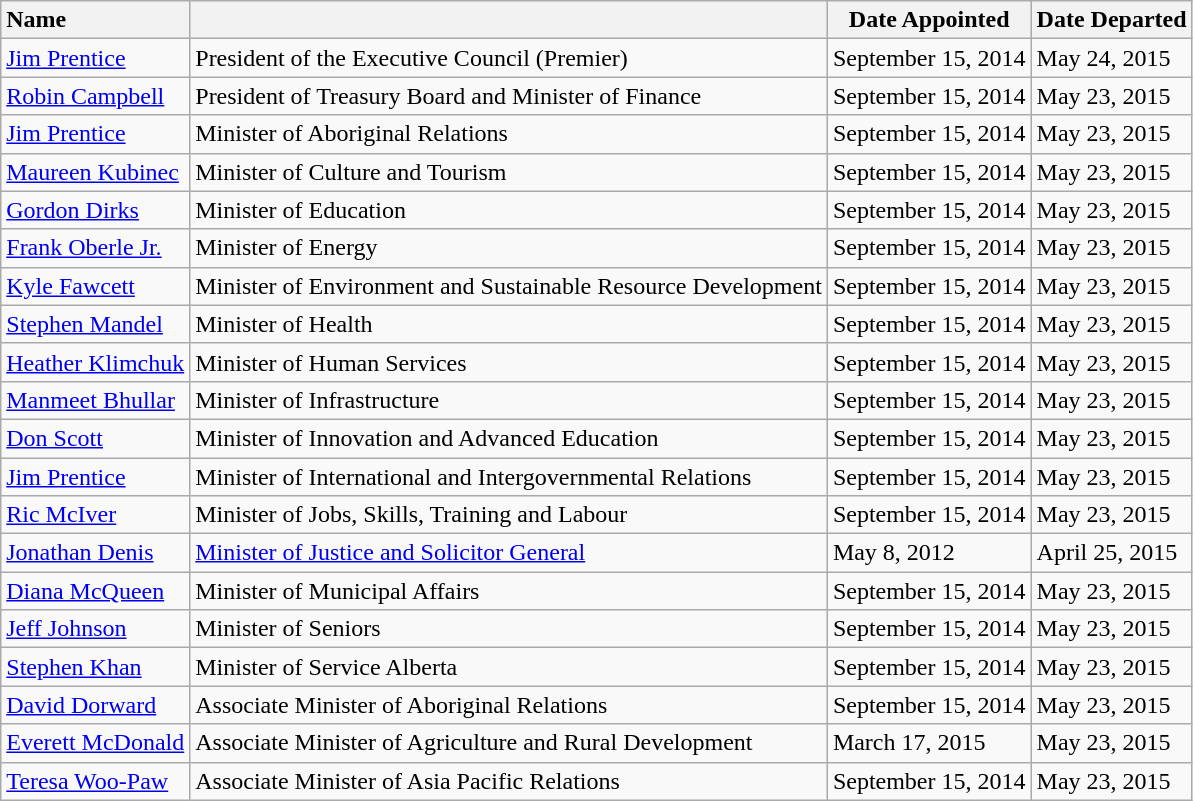<table class="wikitable sortable" style="text-align:left;">
<tr>
<th style="text-align:left;">Name</th>
<th></th>
<th>Date Appointed</th>
<th>Date Departed</th>
</tr>
<tr>
<td style="text-align:left;"><a href='#'>Jim Prentice</a></td>
<td>President of the Executive Council (Premier)</td>
<td>September 15, 2014</td>
<td>May 24, 2015</td>
</tr>
<tr>
<td><a href='#'>Robin Campbell</a></td>
<td>President of Treasury Board and Minister of Finance</td>
<td>September 15, 2014</td>
<td>May 23, 2015</td>
</tr>
<tr>
<td><a href='#'>Jim Prentice</a></td>
<td>Minister of Aboriginal Relations</td>
<td>September 15, 2014</td>
<td>May 23, 2015</td>
</tr>
<tr>
<td style="text-align:left;"><a href='#'>Maureen Kubinec</a></td>
<td>Minister of Culture and Tourism</td>
<td>September 15, 2014</td>
<td>May 23, 2015</td>
</tr>
<tr>
<td style="text-align:left;"><a href='#'>Gordon Dirks</a></td>
<td>Minister of Education</td>
<td>September 15, 2014</td>
<td>May 23, 2015</td>
</tr>
<tr>
<td style="text-align:left;"><a href='#'>Frank Oberle Jr.</a></td>
<td>Minister of Energy</td>
<td>September 15, 2014</td>
<td>May 23, 2015</td>
</tr>
<tr>
<td style="text-align:left;"><a href='#'>Kyle Fawcett</a></td>
<td>Minister of Environment and Sustainable Resource Development</td>
<td>September 15, 2014</td>
<td>May 23, 2015</td>
</tr>
<tr style="text-align:left;">
<td><a href='#'>Stephen Mandel</a></td>
<td>Minister of Health</td>
<td>September 15, 2014</td>
<td>May 23, 2015</td>
</tr>
<tr style="text-align:left;">
<td><a href='#'>Heather Klimchuk</a></td>
<td>Minister of Human Services</td>
<td>September 15, 2014</td>
<td>May 23, 2015</td>
</tr>
<tr>
<td><a href='#'>Manmeet Bhullar</a></td>
<td>Minister of Infrastructure</td>
<td>September 15, 2014</td>
<td>May 23, 2015</td>
</tr>
<tr>
<td><a href='#'>Don Scott</a></td>
<td>Minister of Innovation and Advanced Education</td>
<td>September 15, 2014</td>
<td>May 23, 2015</td>
</tr>
<tr>
<td><a href='#'>Jim Prentice</a></td>
<td>Minister of International and Intergovernmental Relations</td>
<td>September 15, 2014</td>
<td>May 23, 2015</td>
</tr>
<tr>
<td><a href='#'>Ric McIver</a></td>
<td>Minister of Jobs, Skills, Training and Labour</td>
<td>September 15, 2014</td>
<td>May 23, 2015</td>
</tr>
<tr>
<td><a href='#'>Jonathan Denis</a></td>
<td><a href='#'>Minister of Justice and Solicitor General</a></td>
<td>May 8, 2012</td>
<td>April 25, 2015</td>
</tr>
<tr>
<td><a href='#'>Diana McQueen</a></td>
<td>Minister of Municipal Affairs</td>
<td>September 15, 2014</td>
<td>May 23, 2015</td>
</tr>
<tr>
<td><a href='#'>Jeff Johnson</a></td>
<td>Minister of Seniors</td>
<td>September 15, 2014</td>
<td>May 23, 2015</td>
</tr>
<tr>
<td><a href='#'>Stephen Khan</a></td>
<td>Minister of Service Alberta</td>
<td>September 15, 2014</td>
<td>May 23, 2015</td>
</tr>
<tr>
<td><a href='#'>David Dorward</a></td>
<td>Associate Minister of Aboriginal Relations</td>
<td>September 15, 2014</td>
<td>May 23, 2015</td>
</tr>
<tr>
<td><a href='#'>Everett McDonald</a></td>
<td>Associate Minister of Agriculture and Rural Development</td>
<td>March 17, 2015</td>
<td>May 23, 2015</td>
</tr>
<tr>
<td><a href='#'>Teresa Woo-Paw</a></td>
<td>Associate Minister of Asia Pacific Relations</td>
<td>September 15, 2014</td>
<td>May 23, 2015</td>
</tr>
</table>
